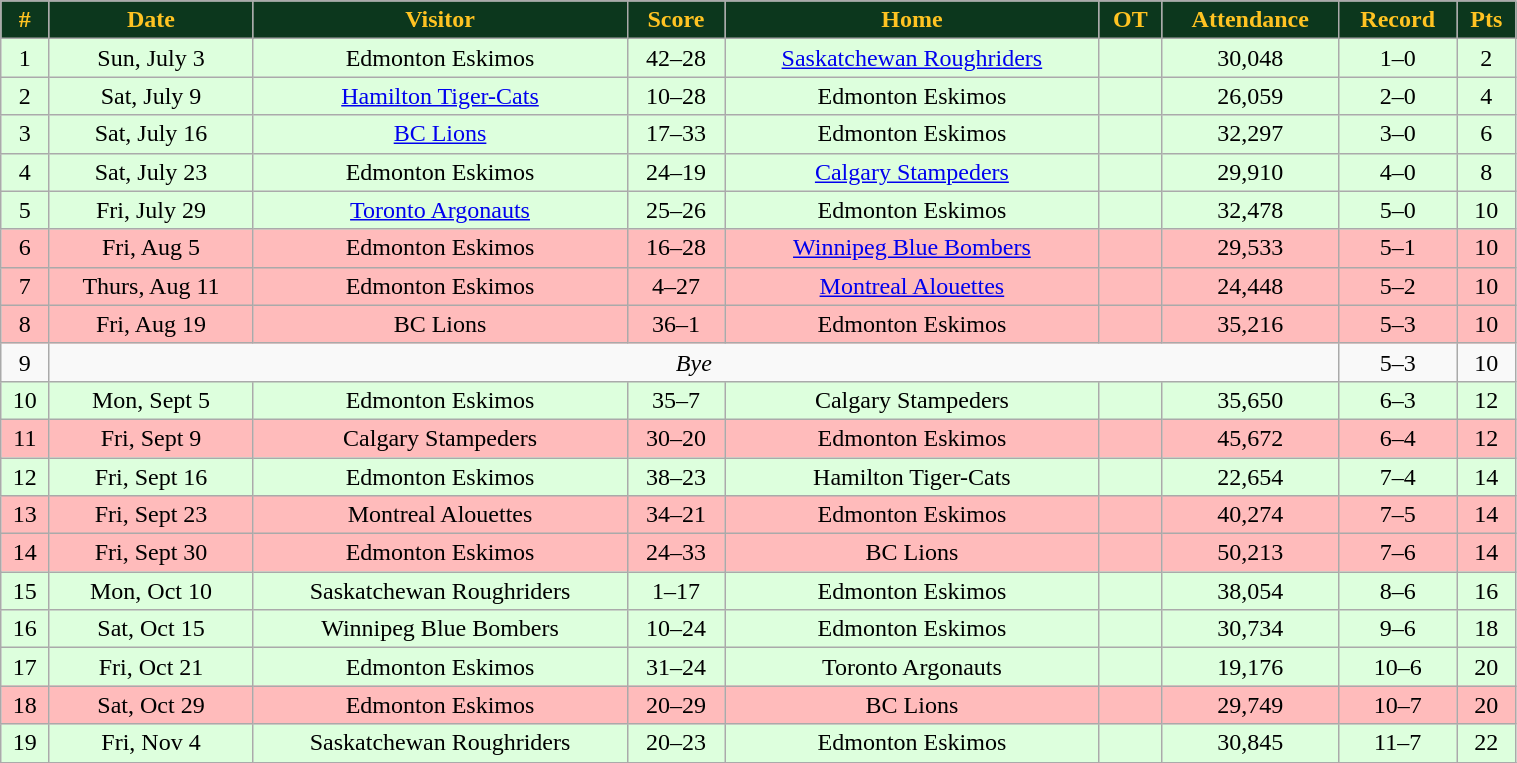<table class="wikitable" width="80%">
<tr align="center" style="background:#0C371D;color:#ffc322;">
<td><strong>#</strong></td>
<td><strong>Date</strong></td>
<td><strong>Visitor</strong></td>
<td><strong>Score</strong></td>
<td><strong>Home</strong></td>
<td><strong>OT</strong></td>
<td><strong>Attendance</strong></td>
<td><strong>Record</strong></td>
<td><strong>Pts</strong></td>
</tr>
<tr align="center" bgcolor="#ddffdd">
<td>1</td>
<td>Sun, July 3</td>
<td>Edmonton Eskimos</td>
<td>42–28</td>
<td><a href='#'>Saskatchewan Roughriders</a></td>
<td></td>
<td>30,048</td>
<td>1–0</td>
<td>2</td>
</tr>
<tr align="center" bgcolor="#ddffdd">
<td>2</td>
<td>Sat, July 9</td>
<td><a href='#'>Hamilton Tiger-Cats</a></td>
<td>10–28</td>
<td>Edmonton Eskimos</td>
<td></td>
<td>26,059</td>
<td>2–0</td>
<td>4</td>
</tr>
<tr align="center" bgcolor="#ddffdd">
<td>3</td>
<td>Sat, July 16</td>
<td><a href='#'>BC Lions</a></td>
<td>17–33</td>
<td>Edmonton Eskimos</td>
<td></td>
<td>32,297</td>
<td>3–0</td>
<td>6</td>
</tr>
<tr align="center" bgcolor="#ddffdd">
<td>4</td>
<td>Sat, July 23</td>
<td>Edmonton Eskimos</td>
<td>24–19</td>
<td><a href='#'>Calgary Stampeders</a></td>
<td></td>
<td>29,910</td>
<td>4–0</td>
<td>8</td>
</tr>
<tr align="center" bgcolor="#ddffdd">
<td>5</td>
<td>Fri, July 29</td>
<td><a href='#'>Toronto Argonauts</a></td>
<td>25–26</td>
<td>Edmonton Eskimos</td>
<td></td>
<td>32,478</td>
<td>5–0</td>
<td>10</td>
</tr>
<tr align="center" bgcolor="#ffbbbb">
<td>6</td>
<td>Fri, Aug 5</td>
<td>Edmonton Eskimos</td>
<td>16–28</td>
<td><a href='#'>Winnipeg Blue Bombers</a></td>
<td></td>
<td>29,533</td>
<td>5–1</td>
<td>10</td>
</tr>
<tr align="center" bgcolor="#ffbbbb">
<td>7</td>
<td>Thurs, Aug 11</td>
<td>Edmonton Eskimos</td>
<td>4–27</td>
<td><a href='#'>Montreal Alouettes</a></td>
<td></td>
<td>24,448</td>
<td>5–2</td>
<td>10</td>
</tr>
<tr align="center" bgcolor="#ffbbbb">
<td>8</td>
<td>Fri, Aug 19</td>
<td>BC Lions</td>
<td>36–1</td>
<td>Edmonton Eskimos</td>
<td></td>
<td>35,216</td>
<td>5–3</td>
<td>10</td>
</tr>
<tr align="center">
<td>9</td>
<td colspan="6"><em>Bye</em></td>
<td>5–3</td>
<td>10</td>
</tr>
<tr align="center" bgcolor="#ddffdd">
<td>10</td>
<td>Mon, Sept 5</td>
<td>Edmonton Eskimos</td>
<td>35–7</td>
<td>Calgary Stampeders</td>
<td></td>
<td>35,650</td>
<td>6–3</td>
<td>12</td>
</tr>
<tr align="center" bgcolor="#ffbbbb">
<td>11</td>
<td>Fri, Sept 9</td>
<td>Calgary Stampeders</td>
<td>30–20</td>
<td>Edmonton Eskimos</td>
<td></td>
<td>45,672</td>
<td>6–4</td>
<td>12</td>
</tr>
<tr align="center" bgcolor="#ddffdd">
<td>12</td>
<td>Fri, Sept 16</td>
<td>Edmonton Eskimos</td>
<td>38–23</td>
<td>Hamilton Tiger-Cats</td>
<td></td>
<td>22,654</td>
<td>7–4</td>
<td>14</td>
</tr>
<tr align="center" bgcolor="#ffbbbb">
<td>13</td>
<td>Fri, Sept 23</td>
<td>Montreal Alouettes</td>
<td>34–21</td>
<td>Edmonton Eskimos</td>
<td></td>
<td>40,274</td>
<td>7–5</td>
<td>14</td>
</tr>
<tr align="center" bgcolor="#ffbbbb">
<td>14</td>
<td>Fri, Sept 30</td>
<td>Edmonton Eskimos</td>
<td>24–33</td>
<td>BC Lions</td>
<td></td>
<td>50,213</td>
<td>7–6</td>
<td>14</td>
</tr>
<tr align="center" bgcolor="#ddffdd">
<td>15</td>
<td>Mon, Oct 10</td>
<td>Saskatchewan Roughriders</td>
<td>1–17</td>
<td>Edmonton Eskimos</td>
<td></td>
<td>38,054</td>
<td>8–6</td>
<td>16</td>
</tr>
<tr align="center" bgcolor="#ddffdd">
<td>16</td>
<td>Sat, Oct 15</td>
<td>Winnipeg Blue Bombers</td>
<td>10–24</td>
<td>Edmonton Eskimos</td>
<td></td>
<td>30,734</td>
<td>9–6</td>
<td>18</td>
</tr>
<tr align="center" bgcolor="#ddffdd">
<td>17</td>
<td>Fri, Oct 21</td>
<td>Edmonton Eskimos</td>
<td>31–24</td>
<td>Toronto Argonauts</td>
<td></td>
<td>19,176</td>
<td>10–6</td>
<td>20</td>
</tr>
<tr align="center" bgcolor="#ffbbbb">
<td>18</td>
<td>Sat, Oct 29</td>
<td>Edmonton Eskimos</td>
<td>20–29</td>
<td>BC Lions</td>
<td></td>
<td>29,749</td>
<td>10–7</td>
<td>20</td>
</tr>
<tr align="center" bgcolor="#ddffdd">
<td>19</td>
<td>Fri, Nov 4</td>
<td>Saskatchewan Roughriders</td>
<td>20–23</td>
<td>Edmonton Eskimos</td>
<td></td>
<td>30,845</td>
<td>11–7</td>
<td>22</td>
</tr>
<tr>
</tr>
</table>
